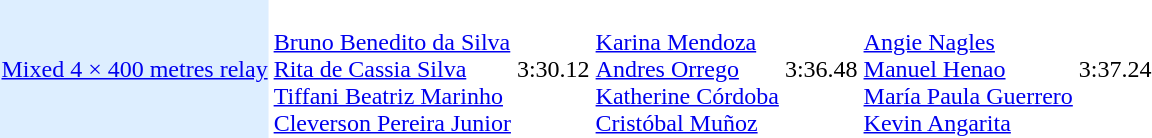<table>
<tr>
<td bgcolor = DDEEFF><a href='#'>Mixed 4 × 400 metres relay</a></td>
<td><br><a href='#'>Bruno Benedito da Silva</a><br><a href='#'>Rita de Cassia Silva</a><br><a href='#'>Tiffani Beatriz Marinho</a><br><a href='#'>Cleverson Pereira Junior</a></td>
<td>3:30.12</td>
<td><br><a href='#'>Karina Mendoza</a><br><a href='#'>Andres Orrego</a><br><a href='#'>Katherine Córdoba</a><br><a href='#'>Cristóbal Muñoz</a></td>
<td>3:36.48</td>
<td><br><a href='#'>Angie Nagles</a><br><a href='#'>Manuel Henao</a><br><a href='#'>María Paula Guerrero</a><br><a href='#'>Kevin Angarita</a></td>
<td>3:37.24</td>
</tr>
</table>
